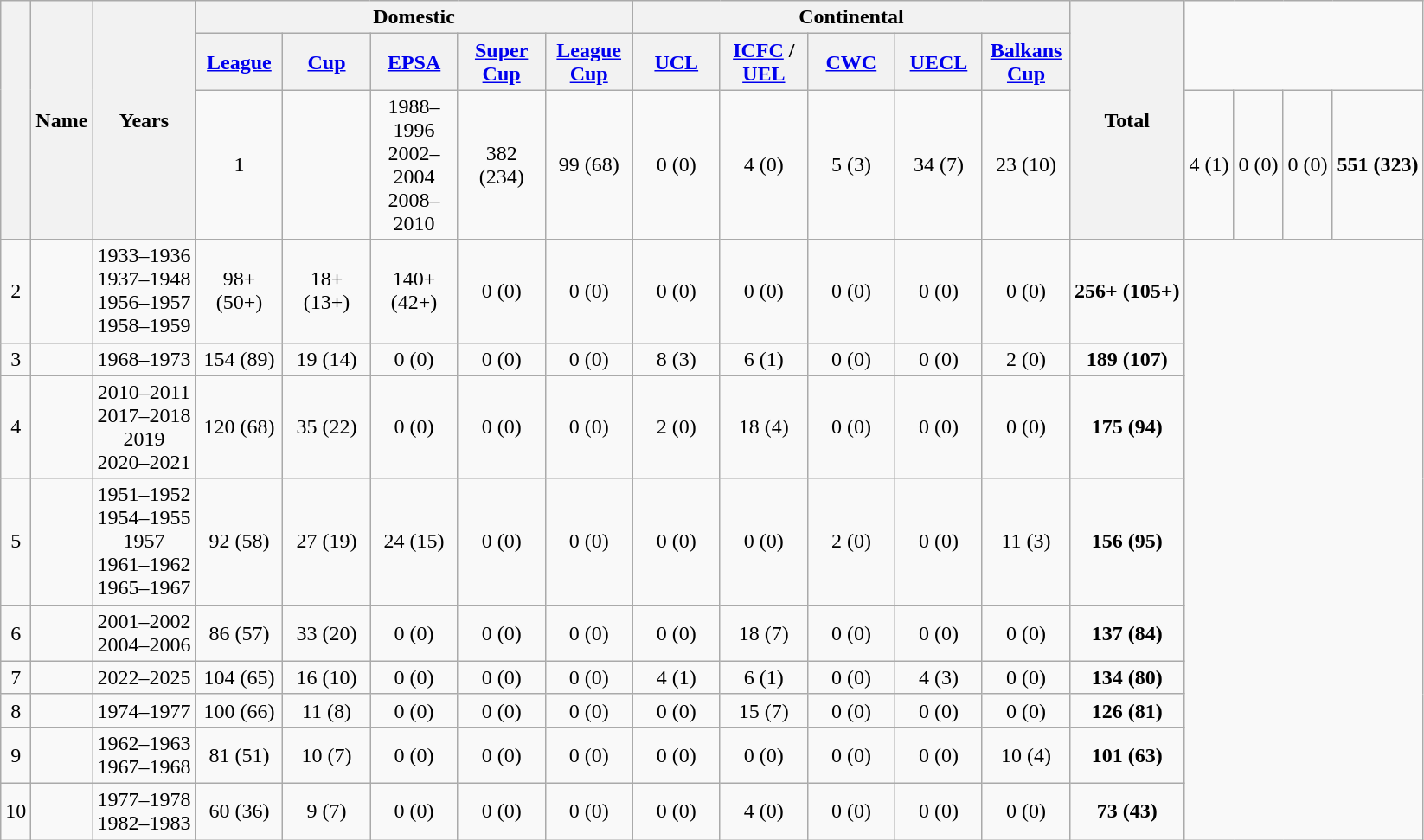<table class="wikitable sortable" style=text-align:center;>
<tr>
<th rowspan=3></th>
<th rowspan=3>Name</th>
<th rowspan=3>Years</th>
<th colspan=5>Domestic</th>
<th colspan=5>Continental</th>
<th rowspan=3>Total</th>
</tr>
<tr>
<th width=60><a href='#'>League</a></th>
<th width=60><a href='#'>Cup</a></th>
<th width=60><a href='#'>EPSA</a></th>
<th width=60><a href='#'>Super Cup</a></th>
<th width=60><a href='#'>League Cup</a></th>
<th width=60><a href='#'>UCL</a></th>
<th width=60><a href='#'>ICFC</a> / <a href='#'>UEL</a></th>
<th width=60><a href='#'>CWC</a></th>
<th width=60><a href='#'>UECL</a></th>
<th width=60><a href='#'>Balkans Cup</a></th>
</tr>
<tr>
<td>1</td>
<td align=left></td>
<td>1988–1996<br>2002–2004<br>2008–2010</td>
<td>382 (234)</td>
<td>99 (68)</td>
<td>0 (0)</td>
<td>4 (0)</td>
<td>5 (3)</td>
<td>34 (7)</td>
<td>23 (10)</td>
<td>4 (1)</td>
<td>0 (0)</td>
<td>0 (0)</td>
<td><strong>551 (323)</strong></td>
</tr>
<tr>
<td>2</td>
<td align=left></td>
<td>1933–1936<br>1937–1948<br>1956–1957<br>1958–1959</td>
<td>98+ (50+)</td>
<td>18+ (13+)</td>
<td>140+ (42+)</td>
<td>0 (0)</td>
<td>0 (0)</td>
<td>0 (0)</td>
<td>0 (0)</td>
<td>0 (0)</td>
<td>0 (0)</td>
<td>0 (0)</td>
<td><strong>256+ (105+)</strong></td>
</tr>
<tr>
<td>3</td>
<td align=left></td>
<td>1968–1973</td>
<td>154 (89)</td>
<td>19 (14)</td>
<td>0 (0)</td>
<td>0 (0)</td>
<td>0 (0)</td>
<td>8 (3)</td>
<td>6 (1)</td>
<td>0 (0)</td>
<td>0 (0)</td>
<td>2 (0)</td>
<td><strong>189 (107)</strong></td>
</tr>
<tr>
<td>4</td>
<td align=left></td>
<td>2010–2011<br>2017–2018<br>2019<br>2020–2021</td>
<td>120 (68)</td>
<td>35 (22)</td>
<td>0 (0)</td>
<td>0 (0)</td>
<td>0 (0)</td>
<td>2 (0)</td>
<td>18 (4)</td>
<td>0 (0)</td>
<td>0 (0)</td>
<td>0 (0)</td>
<td><strong>175 (94)</strong></td>
</tr>
<tr>
<td>5</td>
<td align=left></td>
<td>1951–1952<br>1954–1955<br>1957<br>1961–1962<br>1965–1967</td>
<td>92 (58)</td>
<td>27 (19)</td>
<td>24 (15)</td>
<td>0 (0)</td>
<td>0 (0)</td>
<td>0 (0)</td>
<td>0 (0)</td>
<td>2 (0)</td>
<td>0 (0)</td>
<td>11 (3)</td>
<td><strong>156 (95)</strong></td>
</tr>
<tr>
<td>6</td>
<td align=left></td>
<td>2001–2002<br>2004–2006</td>
<td>86 (57)</td>
<td>33 (20)</td>
<td>0 (0)</td>
<td>0 (0)</td>
<td>0 (0)</td>
<td>0 (0)</td>
<td>18 (7)</td>
<td>0 (0)</td>
<td>0 (0)</td>
<td>0 (0)</td>
<td><strong>137 (84)</strong></td>
</tr>
<tr>
<td>7</td>
<td align=left></td>
<td>2022–2025</td>
<td>104 (65)</td>
<td>16 (10)</td>
<td>0 (0)</td>
<td>0 (0)</td>
<td>0 (0)</td>
<td>4 (1)</td>
<td>6 (1)</td>
<td>0 (0)</td>
<td>4 (3)</td>
<td>0 (0)</td>
<td><strong>134 (80)</strong></td>
</tr>
<tr>
<td>8</td>
<td align=left></td>
<td>1974–1977</td>
<td>100 (66)</td>
<td>11 (8)</td>
<td>0 (0)</td>
<td>0 (0)</td>
<td>0 (0)</td>
<td>0 (0)</td>
<td>15 (7)</td>
<td>0 (0)</td>
<td>0 (0)</td>
<td>0 (0)</td>
<td><strong>126 (81)</strong></td>
</tr>
<tr>
<td>9</td>
<td align=left></td>
<td>1962–1963<br>1967–1968</td>
<td>81 (51)</td>
<td>10 (7)</td>
<td>0 (0)</td>
<td>0 (0)</td>
<td>0 (0)</td>
<td>0 (0)</td>
<td>0 (0)</td>
<td>0 (0)</td>
<td>0 (0)</td>
<td>10 (4)</td>
<td><strong>101 (63)</strong></td>
</tr>
<tr>
<td>10</td>
<td align=left></td>
<td>1977–1978<br>1982–1983</td>
<td>60 (36)</td>
<td>9 (7)</td>
<td>0 (0)</td>
<td>0 (0)</td>
<td>0 (0)</td>
<td>0 (0)</td>
<td>4 (0)</td>
<td>0 (0)</td>
<td>0 (0)</td>
<td>0 (0)</td>
<td><strong>73 (43)</strong></td>
</tr>
</table>
